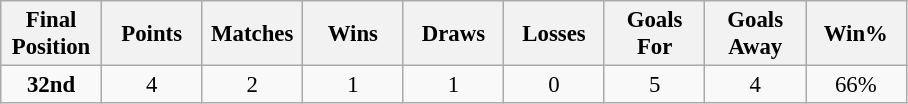<table class="wikitable" style="font-size: 95%; text-align: center;">
<tr>
<th width=60>Final Position</th>
<th width=60>Points</th>
<th width=60>Matches</th>
<th width=60>Wins</th>
<th width=60>Draws</th>
<th width=60>Losses</th>
<th width=60>Goals For</th>
<th width=60>Goals Away</th>
<th width=60>Win%</th>
</tr>
<tr>
<td><strong>32nd</strong></td>
<td>4</td>
<td>2</td>
<td>1</td>
<td>1</td>
<td>0</td>
<td>5</td>
<td>4</td>
<td>66%</td>
</tr>
</table>
